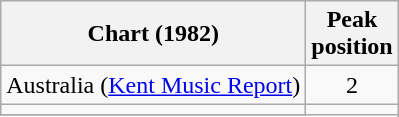<table class="wikitable">
<tr>
<th>Chart (1982)</th>
<th>Peak<br>position</th>
</tr>
<tr>
<td>Australia (<a href='#'>Kent Music Report</a>)</td>
<td style="text-align:center;">2</td>
</tr>
<tr>
<td></td>
</tr>
<tr>
</tr>
</table>
